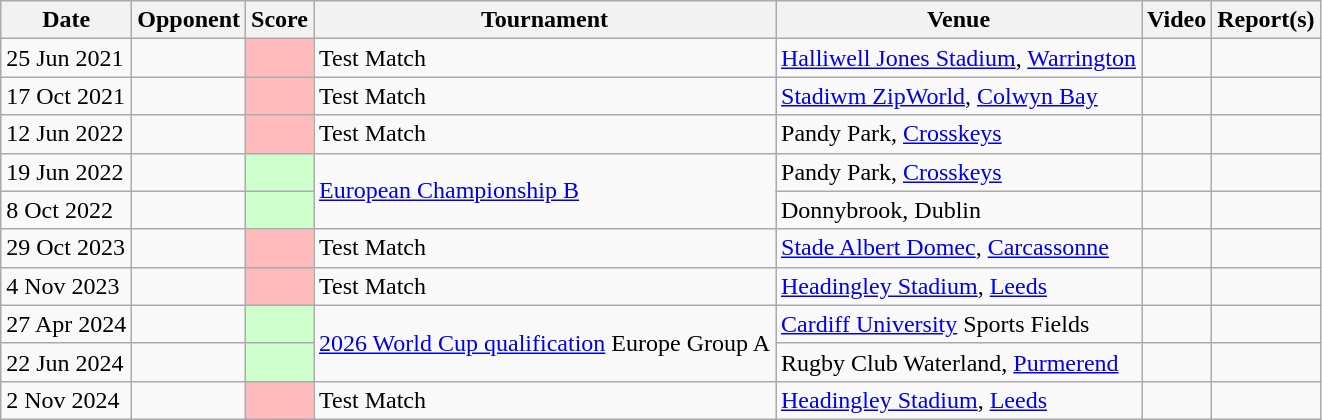<table class=wikitable>
<tr>
<th>Date</th>
<th>Opponent</th>
<th>Score</th>
<th>Tournament</th>
<th>Venue</th>
<th>Video</th>
<th>Report(s)</th>
</tr>
<tr>
<td>25 Jun 2021</td>
<td></td>
<td bgcolor="#FFBBBB"></td>
<td>Test Match</td>
<td> <a href='#'>Halliwell Jones Stadium</a>, <a href='#'>Warrington</a></td>
<td align=center></td>
<td align=center></td>
</tr>
<tr>
<td>17 Oct 2021</td>
<td></td>
<td bgcolor="#FFBBBB"></td>
<td>Test Match</td>
<td> <a href='#'>Stadiwm ZipWorld</a>, <a href='#'>Colwyn Bay</a></td>
<td align=center></td>
<td align=center></td>
</tr>
<tr>
<td>12 Jun 2022</td>
<td></td>
<td bgcolor="#FFBBBB"></td>
<td>Test Match</td>
<td> Pandy Park, <a href='#'>Crosskeys</a></td>
<td align=center></td>
<td align=center></td>
</tr>
<tr>
<td>19 Jun 2022</td>
<td></td>
<td bgcolor="#CCFFCC"></td>
<td rowspan=2><a href='#'>European Championship B</a></td>
<td> Pandy Park, <a href='#'>Crosskeys</a></td>
<td align=center></td>
<td align=center></td>
</tr>
<tr>
<td>8 Oct 2022</td>
<td></td>
<td bgcolor="#CCFFCC"></td>
<td> Donnybrook, Dublin</td>
<td align=center></td>
<td align=center></td>
</tr>
<tr>
<td>29 Oct 2023</td>
<td></td>
<td bgcolor="#FFBBBB"></td>
<td>Test Match</td>
<td> <a href='#'>Stade Albert Domec</a>, <a href='#'>Carcassonne</a></td>
<td align=center></td>
<td align=center></td>
</tr>
<tr>
<td>4 Nov 2023</td>
<td></td>
<td bgcolor="#FFBBBB"></td>
<td>Test Match</td>
<td> <a href='#'>Headingley Stadium</a>, <a href='#'>Leeds</a></td>
<td align=center></td>
<td align=center></td>
</tr>
<tr>
<td>27 Apr 2024</td>
<td></td>
<td bgcolor="#CCFFCC"></td>
<td rowspan=2><a href='#'>2026 World Cup qualification</a> Europe Group A</td>
<td> <a href='#'>Cardiff University</a> Sports Fields</td>
<td align=center></td>
<td align=center></td>
</tr>
<tr>
<td>22 Jun 2024</td>
<td></td>
<td bgcolor="#CCFFCC"></td>
<td> Rugby Club Waterland, <a href='#'>Purmerend</a></td>
<td align=center></td>
<td align=center></td>
</tr>
<tr>
<td>2 Nov 2024</td>
<td></td>
<td bgcolor="#FFBBBB"></td>
<td>Test Match</td>
<td> <a href='#'>Headingley Stadium</a>, <a href='#'>Leeds</a></td>
<td align=center></td>
<td align=center></td>
</tr>
</table>
